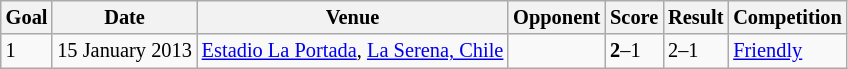<table class="wikitable collapsible collapsed" style=font-size:85%>
<tr>
<th>Goal</th>
<th>Date</th>
<th>Venue</th>
<th>Opponent</th>
<th>Score</th>
<th>Result</th>
<th>Competition</th>
</tr>
<tr>
<td>1</td>
<td>15 January 2013</td>
<td><a href='#'>Estadio La Portada</a>, <a href='#'>La Serena, Chile</a></td>
<td align=left></td>
<td><strong>2</strong>–1</td>
<td>2–1</td>
<td><a href='#'>Friendly</a></td>
</tr>
</table>
